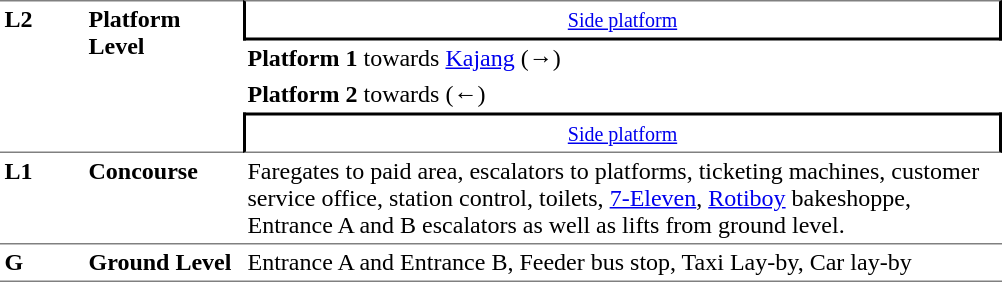<table cellpadding="3" cellspacing="0" border="0">
<tr>
<td rowspan="4" valign="top" width="50" style="border-top:solid 1px gray;border-bottom:solid 1px gray;"><strong>L2</strong></td>
<td rowspan="4" valign="top" width="100" style="border-top:solid 1px gray;border-bottom:solid 1px gray;"><strong>Platform Level</strong></td>
<td style="border-top:solid 1px gray;border-right:solid 2px black;border-left:solid 2px black;border-bottom:solid 2px black;text-align:center;"><small><a href='#'>Side platform</a></small></td>
</tr>
<tr>
<td width="500"><strong>Platform 1</strong>   towards <a href='#'>Kajang</a>  (→)</td>
</tr>
<tr>
<td width="500"><strong>Platform 2</strong>   towards   (←)</td>
</tr>
<tr>
<td colspan="1" style="width=500;border-top:solid 2px black;border-right:solid 2px black;border-left:solid 2px black;border-bottom:solid 1px gray;text-align:center;"><small><a href='#'>Side platform</a></small></td>
</tr>
<tr style="vertical-align:top;">
<td style="border-bottom:solid 1px gray; "><strong>L1</strong></td>
<td style="border-bottom:solid 1px gray; "><strong>Concourse</strong></td>
<td width="500" style="border-bottom:solid 1px gray; ">Faregates to paid area, escalators to platforms, ticketing machines, customer service office, station control, toilets, <a href='#'>7-Eleven</a>, <a href='#'>Rotiboy</a> bakeshoppe, Entrance A and B escalators as well as lifts from ground level.</td>
</tr>
<tr>
<td style="border-bottom:solid 1px gray; "><strong>G</strong></td>
<td style="border-bottom:solid 1px gray; "><strong>Ground Level</strong></td>
<td style="border-bottom:solid 1px gray; ">Entrance A and Entrance B, Feeder bus stop, Taxi Lay-by, Car lay-by</td>
</tr>
</table>
